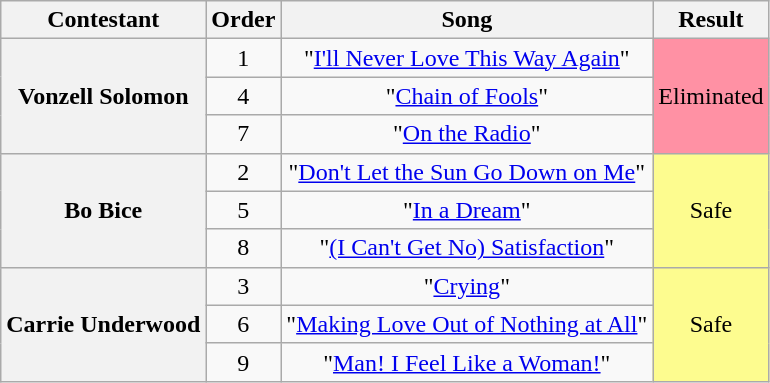<table class="wikitable unsortable" style="text-align:center;">
<tr>
<th scope="col">Contestant</th>
<th scope="col">Order</th>
<th scope="col">Song</th>
<th scope="col">Result</th>
</tr>
<tr>
<th scope="row" rowspan="3">Vonzell Solomon</th>
<td>1</td>
<td>"<a href='#'>I'll Never Love This Way Again</a>"</td>
<td rowspan="3" bgcolor="FF91A4">Eliminated</td>
</tr>
<tr>
<td>4</td>
<td>"<a href='#'>Chain of Fools</a>"</td>
</tr>
<tr>
<td>7</td>
<td>"<a href='#'>On the Radio</a>"</td>
</tr>
<tr>
<th scope="row" rowspan="3">Bo Bice</th>
<td>2</td>
<td>"<a href='#'>Don't Let the Sun Go Down on Me</a>"</td>
<td rowspan="3" style="background:#FDFC8F;">Safe</td>
</tr>
<tr>
<td>5</td>
<td>"<a href='#'>In a Dream</a>"</td>
</tr>
<tr>
<td>8</td>
<td>"<a href='#'>(I Can't Get No) Satisfaction</a>"</td>
</tr>
<tr>
<th scope="row" rowspan="3">Carrie Underwood</th>
<td>3</td>
<td>"<a href='#'>Crying</a>"</td>
<td rowspan="3" style="background:#FDFC8F;">Safe</td>
</tr>
<tr>
<td>6</td>
<td>"<a href='#'>Making Love Out of Nothing at All</a>"</td>
</tr>
<tr>
<td>9</td>
<td>"<a href='#'>Man! I Feel Like a Woman!</a>"</td>
</tr>
</table>
